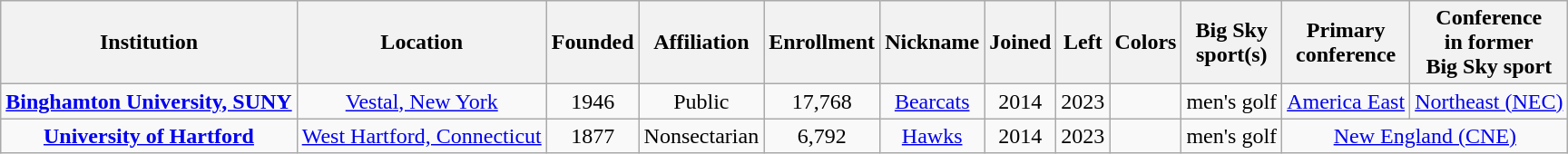<table class="wikitable sortable" style="text-align:center">
<tr>
<th>Institution</th>
<th>Location</th>
<th>Founded</th>
<th>Affiliation</th>
<th>Enrollment</th>
<th>Nickname</th>
<th>Joined</th>
<th>Left</th>
<th class=unsortable>Colors</th>
<th>Big Sky<br>sport(s)</th>
<th>Primary<br>conference</th>
<th>Conference<br>in former<br>Big Sky sport</th>
</tr>
<tr>
<td><strong><a href='#'>Binghamton University, SUNY</a></strong></td>
<td><a href='#'>Vestal, New York</a></td>
<td>1946</td>
<td>Public</td>
<td>17,768</td>
<td><a href='#'>Bearcats</a></td>
<td>2014</td>
<td>2023</td>
<td></td>
<td>men's golf</td>
<td><a href='#'>America East</a></td>
<td><a href='#'>Northeast (NEC)</a></td>
</tr>
<tr>
<td><strong><a href='#'>University of Hartford</a></strong></td>
<td><a href='#'>West Hartford, Connecticut</a></td>
<td>1877</td>
<td>Nonsectarian</td>
<td>6,792</td>
<td><a href='#'>Hawks</a></td>
<td>2014</td>
<td>2023</td>
<td></td>
<td>men's golf</td>
<td colspan=2><a href='#'>New England (CNE)</a></td>
</tr>
</table>
